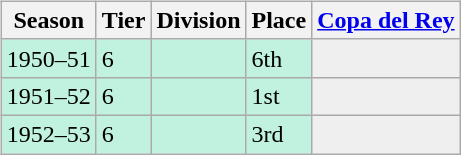<table>
<tr>
<td valign="top" width=0%><br><table class="wikitable">
<tr style="background:#f0f6fa;">
<th>Season</th>
<th>Tier</th>
<th>Division</th>
<th>Place</th>
<th><a href='#'>Copa del Rey</a></th>
</tr>
<tr>
<td style="background:#C0F2DF;">1950–51</td>
<td style="background:#C0F2DF;">6</td>
<td style="background:#C0F2DF;"></td>
<td style="background:#C0F2DF;">6th</td>
<th style="background:#efefef;"></th>
</tr>
<tr>
<td style="background:#C0F2DF;">1951–52</td>
<td style="background:#C0F2DF;">6</td>
<td style="background:#C0F2DF;"></td>
<td style="background:#C0F2DF;">1st</td>
<th style="background:#efefef;"></th>
</tr>
<tr>
<td style="background:#C0F2DF;">1952–53</td>
<td style="background:#C0F2DF;">6</td>
<td style="background:#C0F2DF;"></td>
<td style="background:#C0F2DF;">3rd</td>
<th style="background:#efefef;"></th>
</tr>
</table>
</td>
</tr>
</table>
